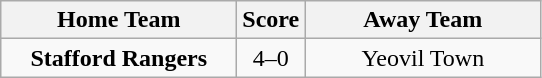<table class="wikitable" style="text-align:center">
<tr>
<th width=150>Home Team</th>
<th width=20>Score</th>
<th width=150>Away Team</th>
</tr>
<tr>
<td><strong>Stafford Rangers</strong></td>
<td>4–0</td>
<td>Yeovil Town</td>
</tr>
</table>
